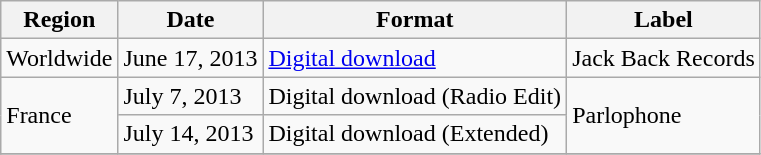<table class=wikitable>
<tr>
<th>Region</th>
<th>Date</th>
<th>Format</th>
<th>Label</th>
</tr>
<tr>
<td>Worldwide</td>
<td>June 17, 2013</td>
<td><a href='#'>Digital download</a></td>
<td>Jack Back Records</td>
</tr>
<tr>
<td rowspan="2">France</td>
<td>July 7, 2013</td>
<td>Digital download (Radio Edit)</td>
<td rowspan="2">Parlophone</td>
</tr>
<tr>
<td>July 14, 2013</td>
<td>Digital download (Extended)</td>
</tr>
<tr>
</tr>
</table>
